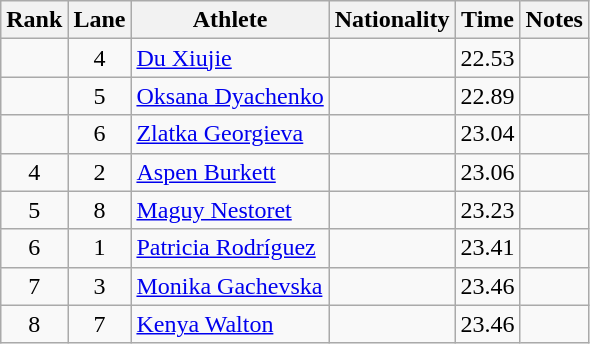<table class="wikitable sortable" style="text-align:center">
<tr>
<th>Rank</th>
<th>Lane</th>
<th>Athlete</th>
<th>Nationality</th>
<th>Time</th>
<th>Notes</th>
</tr>
<tr>
<td></td>
<td>4</td>
<td align=left><a href='#'>Du Xiujie</a></td>
<td align=left></td>
<td>22.53</td>
<td></td>
</tr>
<tr>
<td></td>
<td>5</td>
<td align=left><a href='#'>Oksana Dyachenko</a></td>
<td align=left></td>
<td>22.89</td>
<td></td>
</tr>
<tr>
<td></td>
<td>6</td>
<td align=left><a href='#'>Zlatka Georgieva</a></td>
<td align=left></td>
<td>23.04</td>
<td></td>
</tr>
<tr>
<td>4</td>
<td>2</td>
<td align=left><a href='#'>Aspen Burkett</a></td>
<td align=left></td>
<td>23.06</td>
<td></td>
</tr>
<tr>
<td>5</td>
<td>8</td>
<td align=left><a href='#'>Maguy Nestoret</a></td>
<td align=left></td>
<td>23.23</td>
<td></td>
</tr>
<tr>
<td>6</td>
<td>1</td>
<td align=left><a href='#'>Patricia Rodríguez</a></td>
<td align=left></td>
<td>23.41</td>
<td></td>
</tr>
<tr>
<td>7</td>
<td>3</td>
<td align=left><a href='#'>Monika Gachevska</a></td>
<td align=left></td>
<td>23.46</td>
<td></td>
</tr>
<tr>
<td>8</td>
<td>7</td>
<td align=left><a href='#'>Kenya Walton</a></td>
<td align=left></td>
<td>23.46</td>
<td></td>
</tr>
</table>
